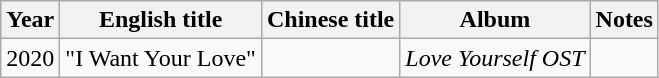<table class="wikitable">
<tr>
<th>Year</th>
<th>English title</th>
<th>Chinese title</th>
<th>Album</th>
<th>Notes</th>
</tr>
<tr>
<td>2020</td>
<td>"I Want Your Love"</td>
<td></td>
<td><em>Love Yourself OST</em></td>
<td></td>
</tr>
</table>
